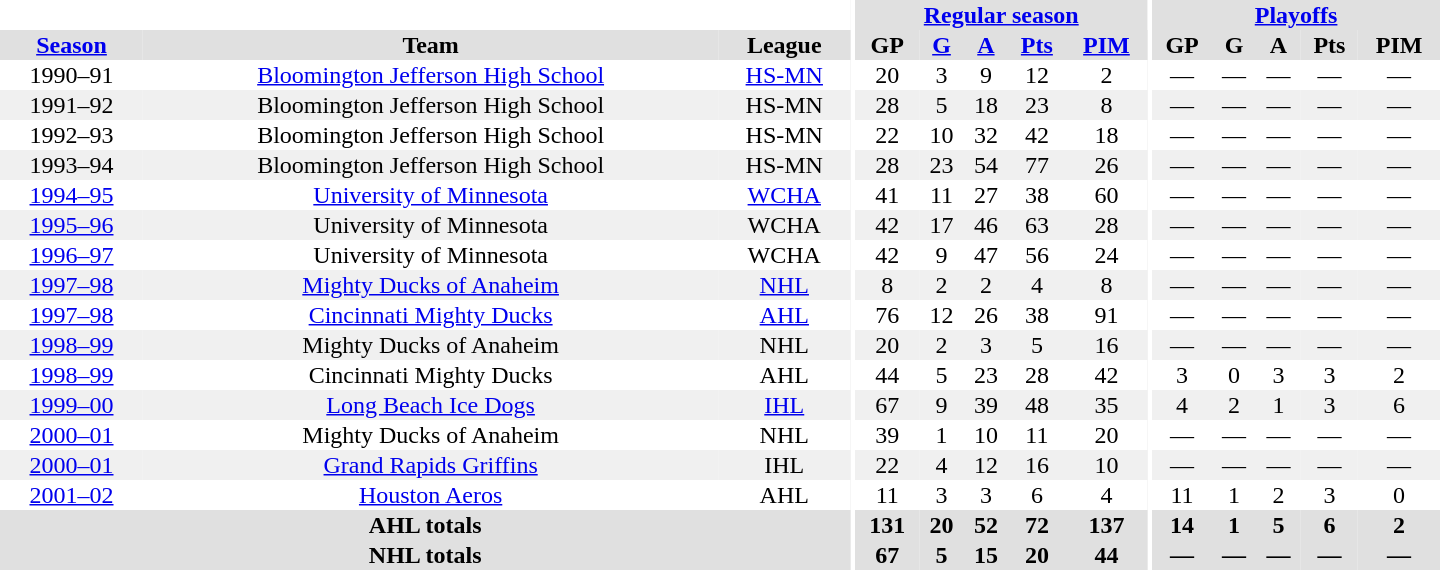<table border="0" cellpadding="1" cellspacing="0" style="text-align:center; width:60em">
<tr bgcolor="#e0e0e0">
<th colspan="3" bgcolor="#ffffff"></th>
<th rowspan="100" bgcolor="#ffffff"></th>
<th colspan="5"><a href='#'>Regular season</a></th>
<th rowspan="100" bgcolor="#ffffff"></th>
<th colspan="5"><a href='#'>Playoffs</a></th>
</tr>
<tr bgcolor="#e0e0e0">
<th><a href='#'>Season</a></th>
<th>Team</th>
<th>League</th>
<th>GP</th>
<th><a href='#'>G</a></th>
<th><a href='#'>A</a></th>
<th><a href='#'>Pts</a></th>
<th><a href='#'>PIM</a></th>
<th>GP</th>
<th>G</th>
<th>A</th>
<th>Pts</th>
<th>PIM</th>
</tr>
<tr>
<td>1990–91</td>
<td><a href='#'>Bloomington Jefferson High School</a></td>
<td><a href='#'>HS-MN</a></td>
<td>20</td>
<td>3</td>
<td>9</td>
<td>12</td>
<td>2</td>
<td>—</td>
<td>—</td>
<td>—</td>
<td>—</td>
<td>—</td>
</tr>
<tr bgcolor="#f0f0f0">
<td>1991–92</td>
<td>Bloomington Jefferson High School</td>
<td>HS-MN</td>
<td>28</td>
<td>5</td>
<td>18</td>
<td>23</td>
<td>8</td>
<td>—</td>
<td>—</td>
<td>—</td>
<td>—</td>
<td>—</td>
</tr>
<tr>
<td>1992–93</td>
<td>Bloomington Jefferson High School</td>
<td>HS-MN</td>
<td>22</td>
<td>10</td>
<td>32</td>
<td>42</td>
<td>18</td>
<td>—</td>
<td>—</td>
<td>—</td>
<td>—</td>
<td>—</td>
</tr>
<tr bgcolor="#f0f0f0">
<td>1993–94</td>
<td>Bloomington Jefferson High School</td>
<td>HS-MN</td>
<td>28</td>
<td>23</td>
<td>54</td>
<td>77</td>
<td>26</td>
<td>—</td>
<td>—</td>
<td>—</td>
<td>—</td>
<td>—</td>
</tr>
<tr>
<td><a href='#'>1994–95</a></td>
<td><a href='#'>University of Minnesota</a></td>
<td><a href='#'>WCHA</a></td>
<td>41</td>
<td>11</td>
<td>27</td>
<td>38</td>
<td>60</td>
<td>—</td>
<td>—</td>
<td>—</td>
<td>—</td>
<td>—</td>
</tr>
<tr bgcolor="#f0f0f0">
<td><a href='#'>1995–96</a></td>
<td>University of Minnesota</td>
<td>WCHA</td>
<td>42</td>
<td>17</td>
<td>46</td>
<td>63</td>
<td>28</td>
<td>—</td>
<td>—</td>
<td>—</td>
<td>—</td>
<td>—</td>
</tr>
<tr>
<td><a href='#'>1996–97</a></td>
<td>University of Minnesota</td>
<td>WCHA</td>
<td>42</td>
<td>9</td>
<td>47</td>
<td>56</td>
<td>24</td>
<td>—</td>
<td>—</td>
<td>—</td>
<td>—</td>
<td>—</td>
</tr>
<tr bgcolor="#f0f0f0">
<td><a href='#'>1997–98</a></td>
<td><a href='#'>Mighty Ducks of Anaheim</a></td>
<td><a href='#'>NHL</a></td>
<td>8</td>
<td>2</td>
<td>2</td>
<td>4</td>
<td>8</td>
<td>—</td>
<td>—</td>
<td>—</td>
<td>—</td>
<td>—</td>
</tr>
<tr>
<td><a href='#'>1997–98</a></td>
<td><a href='#'>Cincinnati Mighty Ducks</a></td>
<td><a href='#'>AHL</a></td>
<td>76</td>
<td>12</td>
<td>26</td>
<td>38</td>
<td>91</td>
<td>—</td>
<td>—</td>
<td>—</td>
<td>—</td>
<td>—</td>
</tr>
<tr bgcolor="#f0f0f0">
<td><a href='#'>1998–99</a></td>
<td>Mighty Ducks of Anaheim</td>
<td>NHL</td>
<td>20</td>
<td>2</td>
<td>3</td>
<td>5</td>
<td>16</td>
<td>—</td>
<td>—</td>
<td>—</td>
<td>—</td>
<td>—</td>
</tr>
<tr>
<td><a href='#'>1998–99</a></td>
<td>Cincinnati Mighty Ducks</td>
<td>AHL</td>
<td>44</td>
<td>5</td>
<td>23</td>
<td>28</td>
<td>42</td>
<td>3</td>
<td>0</td>
<td>3</td>
<td>3</td>
<td>2</td>
</tr>
<tr bgcolor="#f0f0f0">
<td><a href='#'>1999–00</a></td>
<td><a href='#'>Long Beach Ice Dogs</a></td>
<td><a href='#'>IHL</a></td>
<td>67</td>
<td>9</td>
<td>39</td>
<td>48</td>
<td>35</td>
<td>4</td>
<td>2</td>
<td>1</td>
<td>3</td>
<td>6</td>
</tr>
<tr>
<td><a href='#'>2000–01</a></td>
<td>Mighty Ducks of Anaheim</td>
<td>NHL</td>
<td>39</td>
<td>1</td>
<td>10</td>
<td>11</td>
<td>20</td>
<td>—</td>
<td>—</td>
<td>—</td>
<td>—</td>
<td>—</td>
</tr>
<tr bgcolor="#f0f0f0">
<td><a href='#'>2000–01</a></td>
<td><a href='#'>Grand Rapids Griffins</a></td>
<td>IHL</td>
<td>22</td>
<td>4</td>
<td>12</td>
<td>16</td>
<td>10</td>
<td>—</td>
<td>—</td>
<td>—</td>
<td>—</td>
<td>—</td>
</tr>
<tr>
<td><a href='#'>2001–02</a></td>
<td><a href='#'>Houston Aeros</a></td>
<td>AHL</td>
<td>11</td>
<td>3</td>
<td>3</td>
<td>6</td>
<td>4</td>
<td>11</td>
<td>1</td>
<td>2</td>
<td>3</td>
<td>0</td>
</tr>
<tr bgcolor="#e0e0e0">
<th colspan="3">AHL totals</th>
<th>131</th>
<th>20</th>
<th>52</th>
<th>72</th>
<th>137</th>
<th>14</th>
<th>1</th>
<th>5</th>
<th>6</th>
<th>2</th>
</tr>
<tr bgcolor="#e0e0e0">
<th colspan="3">NHL totals</th>
<th>67</th>
<th>5</th>
<th>15</th>
<th>20</th>
<th>44</th>
<th>—</th>
<th>—</th>
<th>—</th>
<th>—</th>
<th>—</th>
</tr>
</table>
